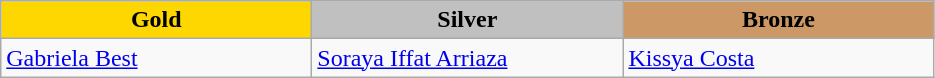<table class="wikitable" style="text-align:left">
<tr align="center">
<td width=200 bgcolor=gold><strong>Gold</strong></td>
<td width=200 bgcolor=silver><strong>Silver</strong></td>
<td width=200 bgcolor=CC9966><strong>Bronze</strong></td>
</tr>
<tr>
<td><a href='#'>Gabriela Best</a><br><em></em></td>
<td><a href='#'>Soraya Iffat Arriaza</a><br><em></em></td>
<td><a href='#'>Kissya Costa</a><br><em></em></td>
</tr>
</table>
